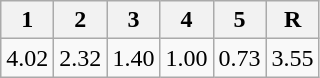<table class=wikitable>
<tr>
<th>1</th>
<th>2</th>
<th>3</th>
<th>4</th>
<th>5</th>
<th>R</th>
</tr>
<tr>
<td>4.02</td>
<td>2.32</td>
<td>1.40</td>
<td>1.00</td>
<td>0.73</td>
<td>3.55</td>
</tr>
</table>
